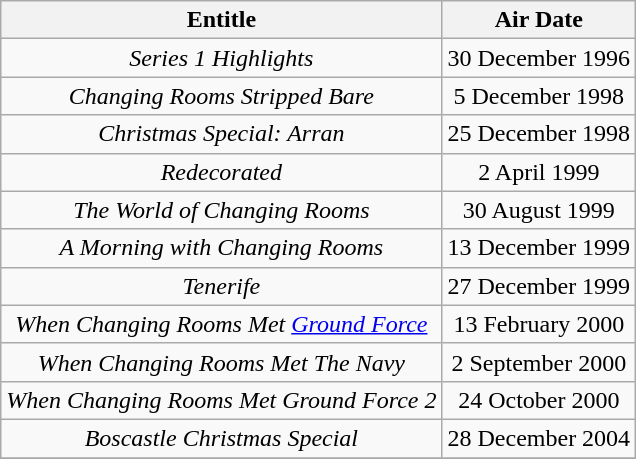<table class="wikitable" style="text-align:center;">
<tr>
<th>Entitle</th>
<th>Air Date</th>
</tr>
<tr>
<td><em>Series 1 Highlights</em></td>
<td>30 December 1996</td>
</tr>
<tr>
<td><em>Changing Rooms Stripped Bare</em></td>
<td>5 December 1998</td>
</tr>
<tr>
<td><em>Christmas Special: Arran</em></td>
<td>25 December 1998</td>
</tr>
<tr>
<td><em>Redecorated</em></td>
<td>2 April 1999</td>
</tr>
<tr>
<td><em>The World of Changing Rooms</em></td>
<td>30 August 1999</td>
</tr>
<tr>
<td><em>A Morning with Changing Rooms</em></td>
<td>13 December 1999</td>
</tr>
<tr>
<td><em>Tenerife</em></td>
<td>27 December 1999</td>
</tr>
<tr>
<td><em>When Changing Rooms Met <a href='#'>Ground Force</a></em></td>
<td>13 February 2000</td>
</tr>
<tr>
<td><em>When Changing Rooms Met The Navy</em></td>
<td>2 September 2000</td>
</tr>
<tr>
<td><em>When Changing Rooms Met Ground Force 2</em></td>
<td>24 October 2000</td>
</tr>
<tr>
<td><em>Boscastle Christmas Special</em></td>
<td>28 December 2004</td>
</tr>
<tr>
</tr>
</table>
